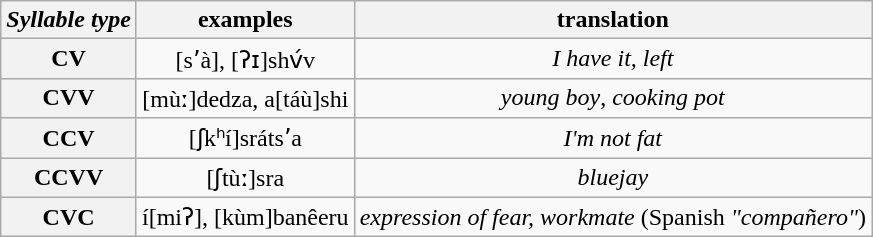<table class="wikitable">
<tr>
<th><em>Syllable type</em></th>
<th>examples</th>
<th>translation</th>
</tr>
<tr style="text-align:center;">
<th>CV</th>
<td>[sʼà], [ʔɪ]shv́v</td>
<td><em>I have it, left</em></td>
</tr>
<tr style="text-align:center;">
<th>CVV</th>
<td>[mùː]dedza, a[táù]shi</td>
<td><em>young boy</em>, <em>cooking pot</em></td>
</tr>
<tr style="text-align:center;">
<th>CCV</th>
<td>[ʃkʰí]srátsʼa</td>
<td><em>I'm not fat</em></td>
</tr>
<tr style="text-align:center;">
<th>CCVV</th>
<td>[ʃtùː]sra</td>
<td><em>bluejay</em></td>
</tr>
<tr style="text-align:center;">
<th>CVC</th>
<td>í[miʔ], [kùm]banêeru</td>
<td><em>expression of fear, workmate</em> (Spanish <em>"compañero"</em>)</td>
</tr>
</table>
